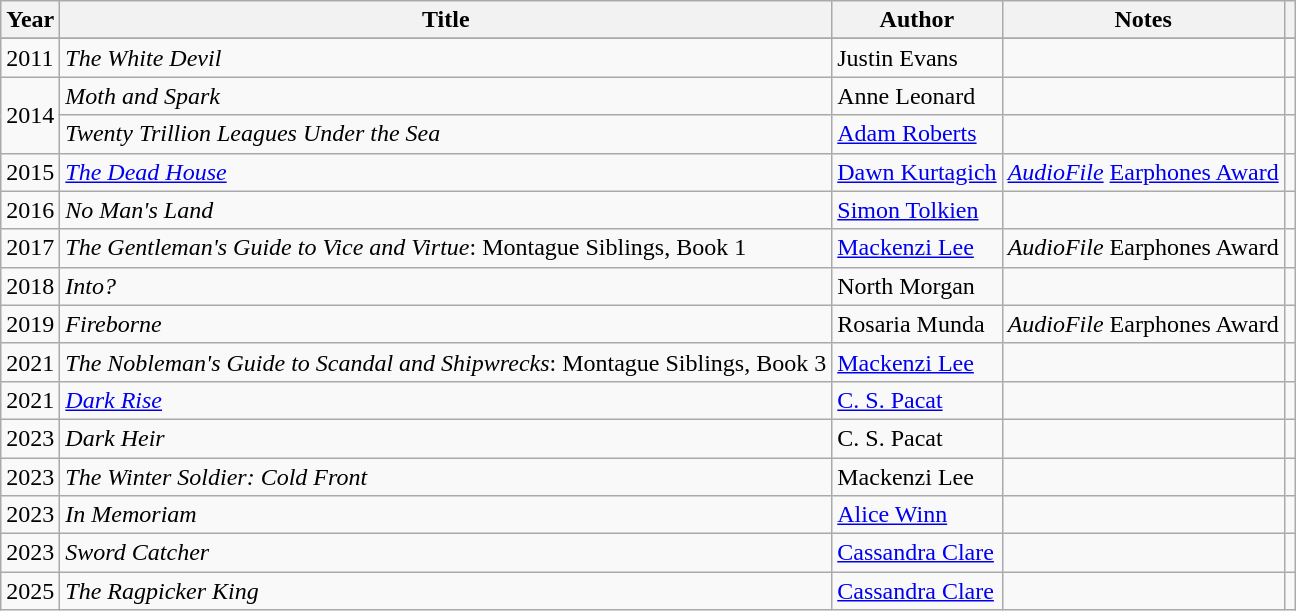<table class="wikitable">
<tr>
<th>Year</th>
<th>Title</th>
<th>Author</th>
<th>Notes</th>
<th></th>
</tr>
<tr>
</tr>
<tr>
<td>2011</td>
<td><em>The White Devil</em></td>
<td>Justin Evans</td>
<td></td>
<td></td>
</tr>
<tr>
<td rowspan=2>2014</td>
<td><em>Moth and Spark</em></td>
<td>Anne Leonard</td>
<td></td>
<td></td>
</tr>
<tr>
<td><em>Twenty Trillion Leagues Under the Sea</em></td>
<td><a href='#'>Adam Roberts</a></td>
<td></td>
<td></td>
</tr>
<tr>
<td>2015</td>
<td><em><a href='#'>The Dead House</a></em></td>
<td><a href='#'>Dawn Kurtagich</a></td>
<td><em><a href='#'>AudioFile</a></em> <a href='#'>Earphones Award</a></td>
<td></td>
</tr>
<tr>
<td>2016</td>
<td><em>No Man's Land</em></td>
<td><a href='#'>Simon Tolkien</a></td>
<td></td>
<td></td>
</tr>
<tr>
<td>2017</td>
<td><em>The Gentleman's Guide to Vice and Virtue</em>: Montague Siblings, Book 1</td>
<td><a href='#'>Mackenzi Lee</a></td>
<td><em>AudioFile</em> Earphones Award</td>
<td></td>
</tr>
<tr>
<td>2018</td>
<td><em>Into?</em></td>
<td>North Morgan</td>
<td></td>
<td></td>
</tr>
<tr>
<td>2019</td>
<td><em>Fireborne</em></td>
<td>Rosaria Munda</td>
<td><em>AudioFile</em> Earphones Award</td>
<td></td>
</tr>
<tr>
<td>2021</td>
<td><em>The Nobleman's Guide to Scandal and Shipwrecks</em>: Montague Siblings, Book 3</td>
<td><a href='#'>Mackenzi Lee</a></td>
<td></td>
<td></td>
</tr>
<tr>
<td>2021</td>
<td><em><a href='#'>Dark Rise</a></em></td>
<td><a href='#'>C. S. Pacat</a></td>
<td></td>
<td></td>
</tr>
<tr>
<td>2023</td>
<td><em>Dark Heir</em></td>
<td>C. S. Pacat</td>
<td></td>
<td></td>
</tr>
<tr>
<td>2023</td>
<td><em>The Winter Soldier: Cold Front</em></td>
<td>Mackenzi Lee</td>
<td></td>
<td></td>
</tr>
<tr>
<td>2023</td>
<td><em>In Memoriam</em></td>
<td><a href='#'>Alice Winn</a></td>
<td></td>
<td></td>
</tr>
<tr>
<td>2023</td>
<td><em>Sword Catcher</em></td>
<td><a href='#'>Cassandra Clare</a></td>
<td></td>
<td></td>
</tr>
<tr>
<td>2025</td>
<td><em>The Ragpicker King</em></td>
<td><a href='#'>Cassandra Clare</a></td>
<td></td>
<td></td>
</tr>
</table>
